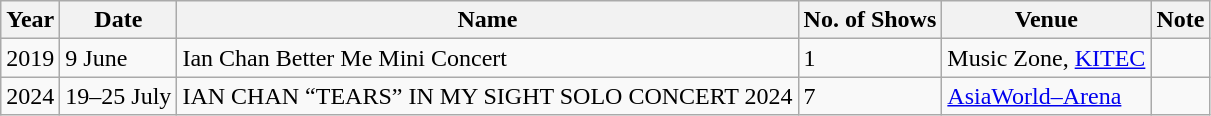<table class="wikitable plainrowheaders">
<tr>
<th scope="col">Year</th>
<th scope="col">Date</th>
<th scope="col">Name</th>
<th>No. of Shows</th>
<th scope="col">Venue</th>
<th scope="col">Note</th>
</tr>
<tr>
<td>2019</td>
<td>9 June</td>
<td>Ian Chan Better Me Mini Concert</td>
<td>1</td>
<td>Music Zone, <a href='#'>KITEC</a></td>
<td></td>
</tr>
<tr>
<td>2024</td>
<td>19–25 July</td>
<td>IAN CHAN “TEARS” IN MY SIGHT SOLO CONCERT 2024</td>
<td>7</td>
<td><a href='#'>AsiaWorld–Arena</a></td>
<td></td>
</tr>
</table>
